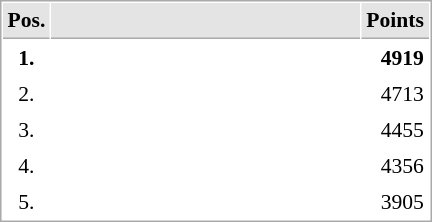<table cellspacing="1" cellpadding="3" style="border:1px solid #AAAAAA;font-size:90%">
<tr bgcolor="#E4E4E4">
<th style="border-bottom:1px solid #AAAAAA" width=10>Pos.</th>
<th style="border-bottom:1px solid #AAAAAA" width=200></th>
<th style="border-bottom:1px solid #AAAAAA" width=20>Points</th>
</tr>
<tr>
<td align="center"><strong>1.</strong></td>
<td><strong></strong></td>
<td align="right"><strong>4919</strong></td>
</tr>
<tr>
<td align="center">2.</td>
<td></td>
<td align="right">4713</td>
</tr>
<tr>
<td align="center">3.</td>
<td></td>
<td align="right">4455</td>
</tr>
<tr>
<td align="center">4.</td>
<td></td>
<td align="right">4356</td>
</tr>
<tr>
<td align="center">5.</td>
<td></td>
<td align="right">3905</td>
</tr>
</table>
